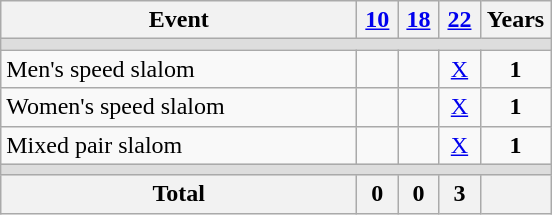<table class="wikitable" style="text-align:center">
<tr>
<th width="230">Event</th>
<th width=20><a href='#'>10</a></th>
<th width=20><a href='#'>18</a></th>
<th width=20><a href='#'>22</a></th>
<th width=40>Years</th>
</tr>
<tr bgcolor=#DDDDDD>
<td colspan=5></td>
</tr>
<tr>
<td align=left>Men's speed slalom</td>
<td></td>
<td></td>
<td><a href='#'>X</a></td>
<td><strong>1</strong></td>
</tr>
<tr>
<td align=left>Women's speed slalom</td>
<td></td>
<td></td>
<td><a href='#'>X</a></td>
<td><strong>1</strong></td>
</tr>
<tr>
<td align=left>Mixed pair slalom</td>
<td></td>
<td></td>
<td><a href='#'>X</a></td>
<td><strong>1</strong></td>
</tr>
<tr bgcolor=#DDDDDD>
<td colspan=5></td>
</tr>
<tr>
<th>Total</th>
<th>0</th>
<th>0</th>
<th>3</th>
<th></th>
</tr>
</table>
